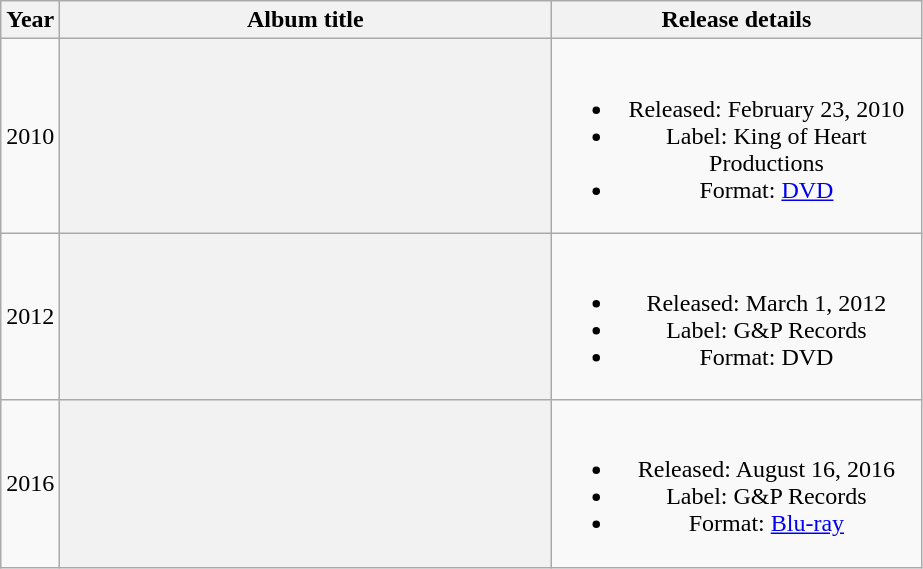<table class="wikitable plainrowheaders" style="text-align:center;">
<tr>
<th>Year</th>
<th scope="col" rowspan="1" style="width:20em">Album title</th>
<th scope="col" rowspan="1" style="width:15em">Release details</th>
</tr>
<tr>
<td>2010</td>
<th></th>
<td><br><ul><li>Released: February 23, 2010</li><li>Label: King of Heart Productions</li><li>Format: <a href='#'>DVD</a></li></ul></td>
</tr>
<tr>
<td>2012</td>
<th></th>
<td><br><ul><li>Released: March 1, 2012</li><li>Label: G&P Records</li><li>Format: DVD</li></ul></td>
</tr>
<tr>
<td>2016</td>
<th></th>
<td><br><ul><li>Released: August 16, 2016</li><li>Label: G&P Records</li><li>Format: <a href='#'>Blu-ray</a></li></ul></td>
</tr>
</table>
